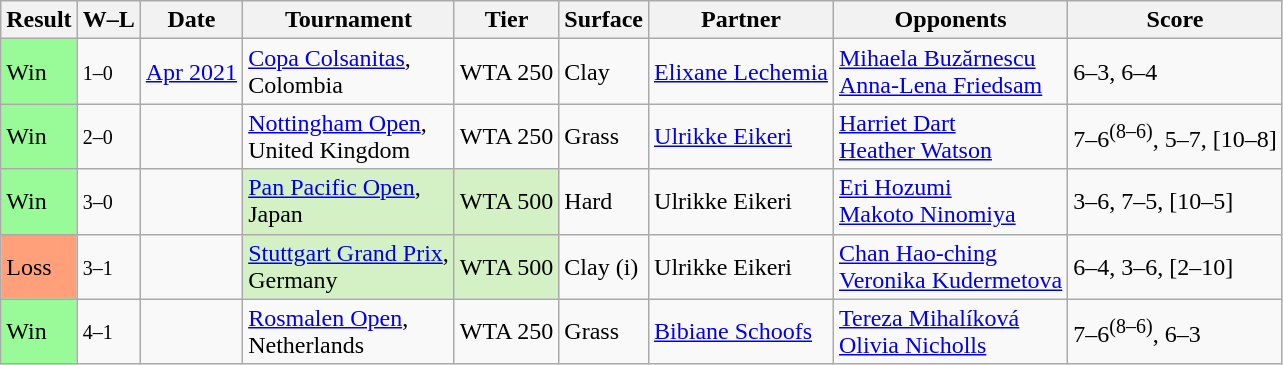<table class="sortable wikitable">
<tr>
<th>Result</th>
<th class="unsortable">W–L</th>
<th>Date</th>
<th>Tournament</th>
<th>Tier</th>
<th>Surface</th>
<th>Partner</th>
<th>Opponents</th>
<th class="unsortable">Score</th>
</tr>
<tr>
<td bgcolor=98FB98>Win</td>
<td><small>1–0</small></td>
<td><a href='#'>Apr 2021</a></td>
<td><a href='#'>Copa Colsanitas</a>, <br>Colombia</td>
<td>WTA 250</td>
<td>Clay</td>
<td> <a href='#'>Elixane Lechemia</a></td>
<td> <a href='#'>Mihaela Buzărnescu</a> <br>  <a href='#'>Anna-Lena Friedsam</a></td>
<td>6–3, 6–4</td>
</tr>
<tr>
<td bgcolor=98FB98>Win</td>
<td><small>2–0</small></td>
<td><a href='#'></a></td>
<td><a href='#'>Nottingham Open</a>, <br>United Kingdom</td>
<td>WTA 250</td>
<td>Grass</td>
<td> <a href='#'>Ulrikke Eikeri</a></td>
<td> <a href='#'>Harriet Dart</a> <br>  <a href='#'>Heather Watson</a></td>
<td>7–6<sup>(8–6)</sup>, 5–7, [10–8]</td>
</tr>
<tr>
<td bgcolor=98FB98>Win</td>
<td><small>3–0</small></td>
<td><a href='#'></a></td>
<td bgcolor="#d4f1c5"><a href='#'>Pan Pacific Open</a>, <br>Japan</td>
<td bgcolor="#d4f1c5">WTA 500</td>
<td>Hard</td>
<td> Ulrikke Eikeri</td>
<td> <a href='#'>Eri Hozumi</a> <br>  <a href='#'>Makoto Ninomiya</a></td>
<td>3–6, 7–5, [10–5]</td>
</tr>
<tr>
<td bgcolor=FFA07A>Loss</td>
<td><small>3–1</small></td>
<td><a href='#'></a></td>
<td bgcolor="#d4f1c5"><a href='#'>Stuttgart Grand Prix</a>, <br>Germany</td>
<td bgcolor="#d4f1c5">WTA 500</td>
<td>Clay (i)</td>
<td> Ulrikke Eikeri</td>
<td> <a href='#'>Chan Hao-ching</a> <br>  <a href='#'>Veronika Kudermetova</a></td>
<td>6–4, 3–6, [2–10]</td>
</tr>
<tr>
<td bgcolor=98FB98>Win</td>
<td><small>4–1</small></td>
<td><a href='#'></a></td>
<td><a href='#'>Rosmalen Open</a>, <br>Netherlands</td>
<td>WTA 250</td>
<td>Grass</td>
<td> <a href='#'>Bibiane Schoofs</a></td>
<td> <a href='#'>Tereza Mihalíková</a> <br>  <a href='#'>Olivia Nicholls</a></td>
<td>7–6<sup>(8–6)</sup>, 6–3</td>
</tr>
</table>
